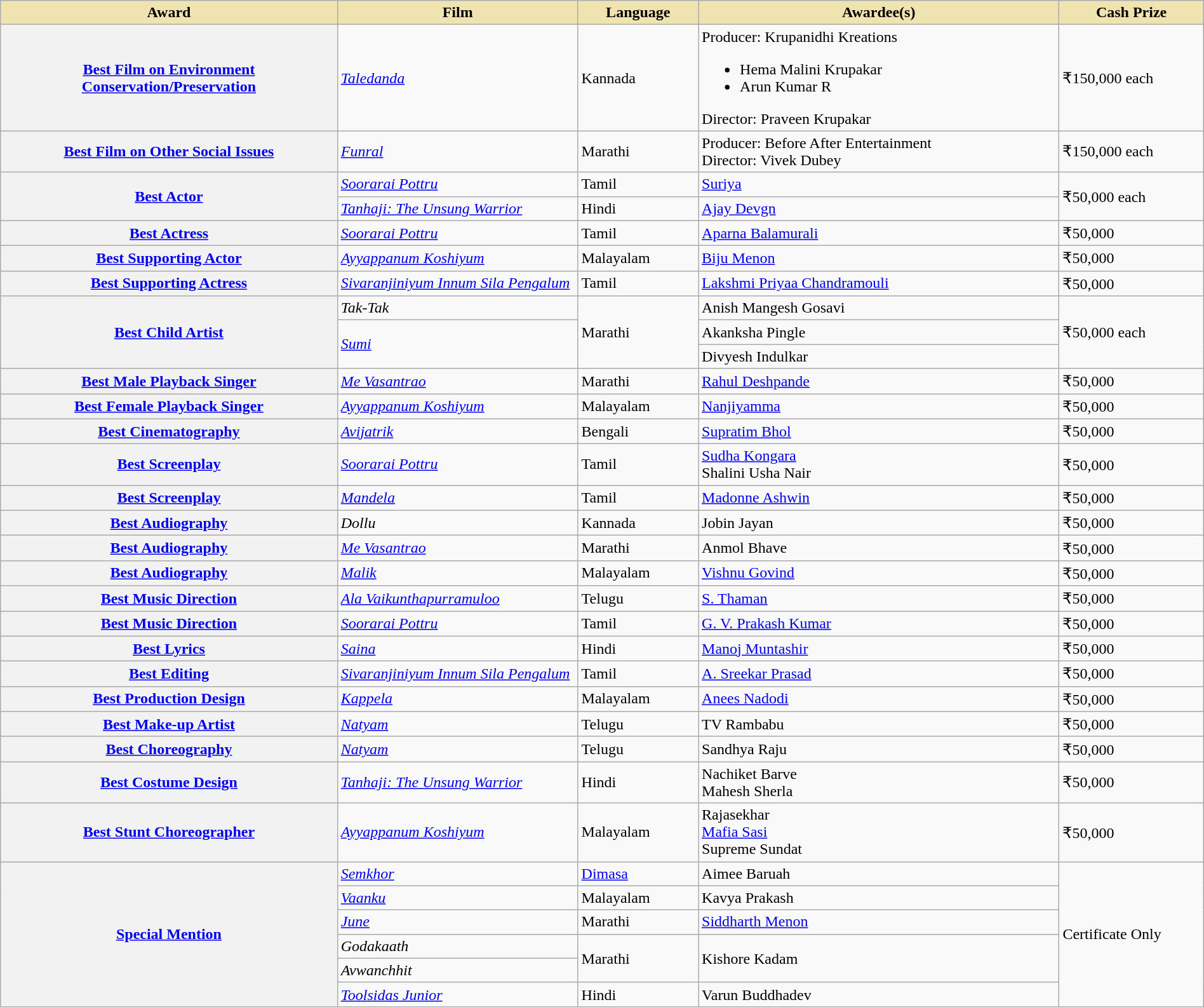<table class="wikitable plainrowheaders" style="width:100%;">
<tr>
<th style="background-color:#EFE4B0;width:28%;">Award</th>
<th style="background-color:#EFE4B0;width:20%;">Film</th>
<th style="background-color:#EFE4B0;width:10%;">Language</th>
<th style="background-color:#EFE4B0;width:30%;">Awardee(s)</th>
<th style="background-color:#EFE4B0;width:12%;">Cash Prize</th>
</tr>
<tr>
<th scope="row"><a href='#'>Best Film on Environment Conservation/Preservation</a></th>
<td><em><a href='#'>Taledanda</a></em></td>
<td>Kannada</td>
<td>Producer: Krupanidhi Kreations<br><ul><li>Hema Malini Krupakar</li><li>Arun Kumar R</li></ul>Director: Praveen Krupakar</td>
<td>₹150,000 each</td>
</tr>
<tr>
<th scope="row"><a href='#'>Best Film on Other Social Issues</a></th>
<td><em><a href='#'>Funral</a></em></td>
<td>Marathi</td>
<td>Producer: Before After Entertainment<br>Director: Vivek Dubey</td>
<td>₹150,000 each</td>
</tr>
<tr>
<th scope="row" rowspan="2"><a href='#'>Best Actor</a></th>
<td><em><a href='#'>Soorarai Pottru</a></em></td>
<td>Tamil</td>
<td><a href='#'>Suriya</a></td>
<td rowspan="2">₹50,000 each</td>
</tr>
<tr>
<td><em><a href='#'>Tanhaji: The Unsung Warrior</a></em></td>
<td>Hindi</td>
<td><a href='#'>Ajay Devgn</a></td>
</tr>
<tr>
<th scope="row"><a href='#'>Best Actress</a></th>
<td><em><a href='#'>Soorarai Pottru</a></em></td>
<td>Tamil</td>
<td><a href='#'>Aparna Balamurali</a></td>
<td>₹50,000</td>
</tr>
<tr>
<th scope="row"><a href='#'>Best Supporting Actor</a></th>
<td><em><a href='#'>Ayyappanum Koshiyum</a></em></td>
<td>Malayalam</td>
<td><a href='#'>Biju Menon</a></td>
<td>₹50,000</td>
</tr>
<tr>
<th scope="row"><a href='#'>Best Supporting Actress</a></th>
<td><em><a href='#'>Sivaranjiniyum Innum Sila Pengalum</a></em></td>
<td>Tamil</td>
<td><a href='#'>Lakshmi Priyaa Chandramouli</a></td>
<td>₹50,000</td>
</tr>
<tr>
<th rowspan="3" scope="row"><a href='#'>Best Child Artist</a></th>
<td><em>Tak-Tak</em></td>
<td rowspan="3">Marathi</td>
<td>Anish Mangesh Gosavi</td>
<td rowspan="3">₹50,000 each</td>
</tr>
<tr>
<td rowspan="2"><em><a href='#'>Sumi</a></em></td>
<td>Akanksha Pingle</td>
</tr>
<tr>
<td>Divyesh Indulkar</td>
</tr>
<tr>
<th scope="row"><a href='#'>Best Male Playback Singer</a></th>
<td><em><a href='#'>Me Vasantrao</a></em></td>
<td>Marathi</td>
<td><a href='#'>Rahul Deshpande</a></td>
<td>₹50,000</td>
</tr>
<tr>
<th scope="row"><a href='#'>Best Female Playback Singer</a></th>
<td><em><a href='#'>Ayyappanum Koshiyum</a></em></td>
<td>Malayalam</td>
<td><a href='#'>Nanjiyamma</a></td>
<td>₹50,000</td>
</tr>
<tr>
<th scope="row"><a href='#'>Best Cinematography</a></th>
<td><em><a href='#'>Avijatrik</a></em></td>
<td>Bengali</td>
<td><a href='#'>Supratim Bhol</a></td>
<td>₹50,000</td>
</tr>
<tr>
<th scope="row"><a href='#'>Best Screenplay</a><br></th>
<td><em><a href='#'>Soorarai Pottru</a></em></td>
<td>Tamil</td>
<td><a href='#'>Sudha Kongara</a><br>Shalini Usha Nair</td>
<td>₹50,000</td>
</tr>
<tr>
<th scope="row"><a href='#'>Best Screenplay</a><br></th>
<td><em><a href='#'>Mandela</a></em></td>
<td>Tamil</td>
<td><a href='#'>Madonne Ashwin</a></td>
<td>₹50,000</td>
</tr>
<tr>
<th scope="row"><a href='#'>Best Audiography</a><br></th>
<td><em>Dollu</em></td>
<td>Kannada</td>
<td>Jobin Jayan</td>
<td>₹50,000</td>
</tr>
<tr>
<th scope="row"><a href='#'>Best Audiography</a><br></th>
<td><em><a href='#'>Me Vasantrao</a></em></td>
<td>Marathi</td>
<td>Anmol Bhave</td>
<td>₹50,000</td>
</tr>
<tr>
<th scope="row"><a href='#'>Best Audiography</a><br></th>
<td><em><a href='#'>Malik</a></em></td>
<td>Malayalam</td>
<td><a href='#'>Vishnu Govind</a></td>
<td>₹50,000</td>
</tr>
<tr>
<th scope="row"><a href='#'>Best Music Direction</a><br></th>
<td><em><a href='#'>Ala Vaikunthapurramuloo</a></em></td>
<td>Telugu</td>
<td><a href='#'>S. Thaman</a></td>
<td>₹50,000</td>
</tr>
<tr>
<th scope="row"><a href='#'>Best Music Direction</a><br></th>
<td><em><a href='#'>Soorarai Pottru</a></em></td>
<td>Tamil</td>
<td><a href='#'>G. V. Prakash Kumar</a></td>
<td>₹50,000</td>
</tr>
<tr>
<th scope="row"><a href='#'>Best Lyrics</a></th>
<td><em><a href='#'>Saina</a></em></td>
<td>Hindi</td>
<td><a href='#'>Manoj Muntashir</a></td>
<td>₹50,000</td>
</tr>
<tr>
<th scope="row"><a href='#'>Best Editing</a></th>
<td><em><a href='#'>Sivaranjiniyum Innum Sila Pengalum</a></em></td>
<td>Tamil</td>
<td><a href='#'>A. Sreekar Prasad</a></td>
<td>₹50,000</td>
</tr>
<tr>
<th scope="row"><a href='#'>Best Production Design</a></th>
<td><em><a href='#'>Kappela</a></em></td>
<td>Malayalam</td>
<td><a href='#'>Anees Nadodi</a></td>
<td>₹50,000</td>
</tr>
<tr>
<th scope="row"><a href='#'>Best Make-up Artist</a></th>
<td><em><a href='#'>Natyam</a></em></td>
<td>Telugu</td>
<td>TV Rambabu</td>
<td>₹50,000</td>
</tr>
<tr>
<th scope="row"><a href='#'>Best Choreography</a></th>
<td><em><a href='#'>Natyam</a></em></td>
<td>Telugu</td>
<td>Sandhya Raju</td>
<td>₹50,000</td>
</tr>
<tr>
<th scope="row"><a href='#'>Best Costume Design</a></th>
<td><em><a href='#'>Tanhaji: The Unsung Warrior</a></em></td>
<td>Hindi</td>
<td>Nachiket Barve<br>Mahesh Sherla</td>
<td>₹50,000</td>
</tr>
<tr>
<th scope="row"><a href='#'>Best Stunt Choreographer</a></th>
<td><em><a href='#'>Ayyappanum Koshiyum</a></em></td>
<td>Malayalam</td>
<td>Rajasekhar <br><a href='#'>Mafia Sasi</a> <br>Supreme Sundat</td>
<td>₹50,000</td>
</tr>
<tr>
<th rowspan="7" scope="row"><a href='#'>Special Mention</a></th>
<td><em><a href='#'>Semkhor</a></em></td>
<td><a href='#'>Dimasa</a></td>
<td>Aimee Baruah</td>
<td rowspan="6">Certificate Only</td>
</tr>
<tr>
<td><em><a href='#'>Vaanku</a></em></td>
<td>Malayalam</td>
<td>Kavya Prakash</td>
</tr>
<tr>
<td><em><a href='#'>June</a></em></td>
<td>Marathi</td>
<td><a href='#'>Siddharth Menon</a></td>
</tr>
<tr>
<td><em>Godakaath</em></td>
<td rowspan="2">Marathi</td>
<td rowspan="2">Kishore Kadam</td>
</tr>
<tr>
<td><em>Avwanchhit</em></td>
</tr>
<tr>
<td><em><a href='#'>Toolsidas Junior</a></em></td>
<td>Hindi</td>
<td>Varun Buddhadev</td>
</tr>
</table>
